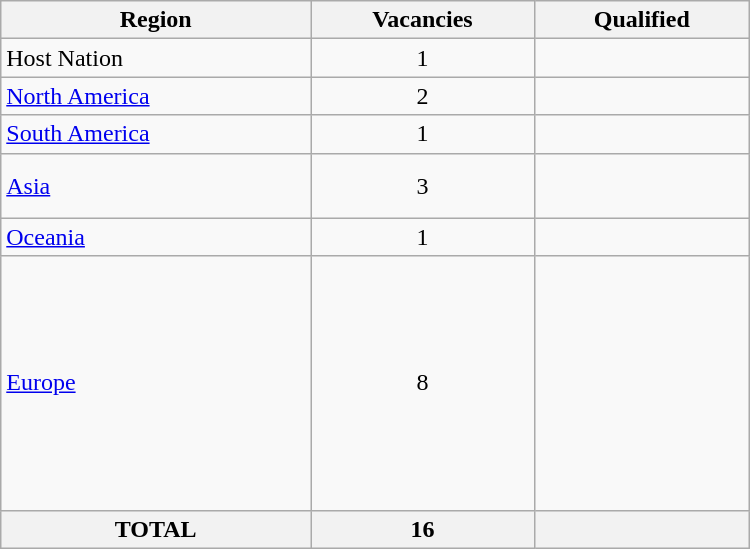<table class = "wikitable" width=500>
<tr>
<th>Region</th>
<th>Vacancies</th>
<th>Qualified</th>
</tr>
<tr>
<td>Host Nation</td>
<td align=center>1</td>
<td></td>
</tr>
<tr>
<td><a href='#'>North America</a></td>
<td align=center>2</td>
<td><br></td>
</tr>
<tr>
<td><a href='#'>South America</a></td>
<td align=center>1</td>
<td><s></s></td>
</tr>
<tr>
<td><a href='#'>Asia</a></td>
<td align=center>3</td>
<td><br><br></td>
</tr>
<tr>
<td><a href='#'>Oceania</a></td>
<td align=center>1</td>
<td></td>
</tr>
<tr>
<td><a href='#'>Europe</a></td>
<td align=center>8</td>
<td><br><br><br><br><br><br><br><br><br><s></s></td>
</tr>
<tr>
<th>TOTAL</th>
<th>16</th>
<th></th>
</tr>
</table>
